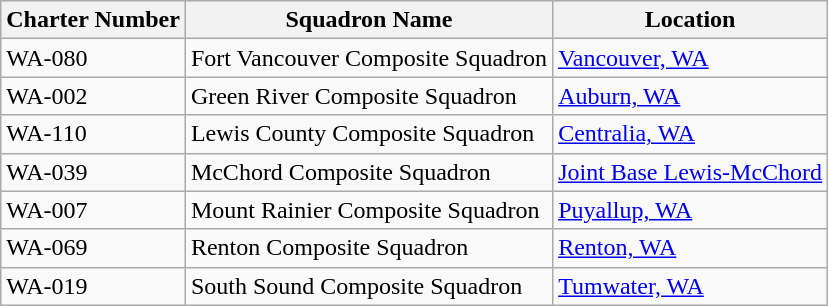<table class="wikitable">
<tr>
<th>Charter Number</th>
<th>Squadron Name</th>
<th>Location</th>
</tr>
<tr>
<td>WA-080</td>
<td>Fort Vancouver Composite Squadron</td>
<td><a href='#'>Vancouver, WA</a></td>
</tr>
<tr>
<td>WA-002</td>
<td>Green River Composite Squadron</td>
<td><a href='#'>Auburn, WA</a></td>
</tr>
<tr>
<td>WA-110</td>
<td>Lewis County Composite Squadron</td>
<td><a href='#'>Centralia, WA</a></td>
</tr>
<tr>
<td>WA-039</td>
<td>McChord Composite Squadron</td>
<td><a href='#'>Joint Base Lewis-McChord</a></td>
</tr>
<tr>
<td>WA-007</td>
<td>Mount Rainier Composite Squadron</td>
<td><a href='#'>Puyallup, WA</a></td>
</tr>
<tr>
<td>WA-069</td>
<td>Renton Composite Squadron</td>
<td><a href='#'>Renton, WA</a></td>
</tr>
<tr>
<td>WA-019</td>
<td>South Sound Composite Squadron</td>
<td><a href='#'>Tumwater, WA</a></td>
</tr>
</table>
